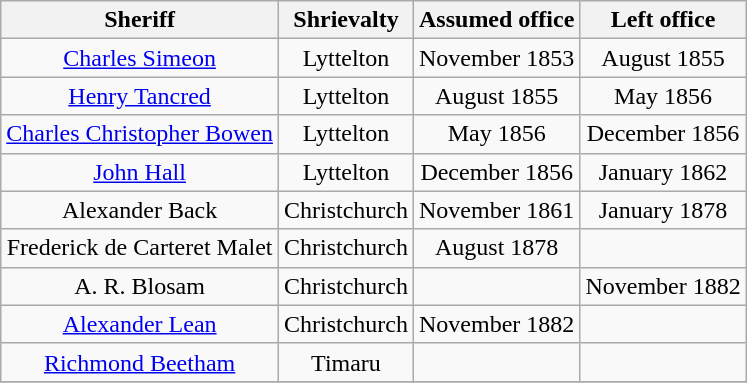<table class="wikitable plainrowheaders" style="text-align:center;">
<tr>
<th>Sheriff</th>
<th>Shrievalty</th>
<th>Assumed office</th>
<th>Left office</th>
</tr>
<tr>
<td><a href='#'>Charles Simeon</a></td>
<td>Lyttelton</td>
<td>November 1853</td>
<td>August 1855</td>
</tr>
<tr>
<td><a href='#'>Henry Tancred</a></td>
<td>Lyttelton</td>
<td>August 1855</td>
<td>May 1856</td>
</tr>
<tr>
<td><a href='#'>Charles Christopher Bowen</a></td>
<td>Lyttelton</td>
<td>May 1856</td>
<td>December 1856</td>
</tr>
<tr>
<td><a href='#'>John Hall</a></td>
<td>Lyttelton</td>
<td>December 1856</td>
<td>January 1862</td>
</tr>
<tr>
<td>Alexander Back</td>
<td>Christchurch</td>
<td>November 1861</td>
<td>January 1878</td>
</tr>
<tr>
<td>Frederick de Carteret Malet</td>
<td>Christchurch</td>
<td>August 1878</td>
<td></td>
</tr>
<tr>
<td>A. R. Blosam</td>
<td>Christchurch</td>
<td></td>
<td>November 1882</td>
</tr>
<tr>
<td><a href='#'>Alexander Lean</a></td>
<td>Christchurch</td>
<td>November 1882</td>
<td></td>
</tr>
<tr>
<td><a href='#'>Richmond Beetham</a></td>
<td>Timaru</td>
<td></td>
<td></td>
</tr>
<tr>
</tr>
</table>
